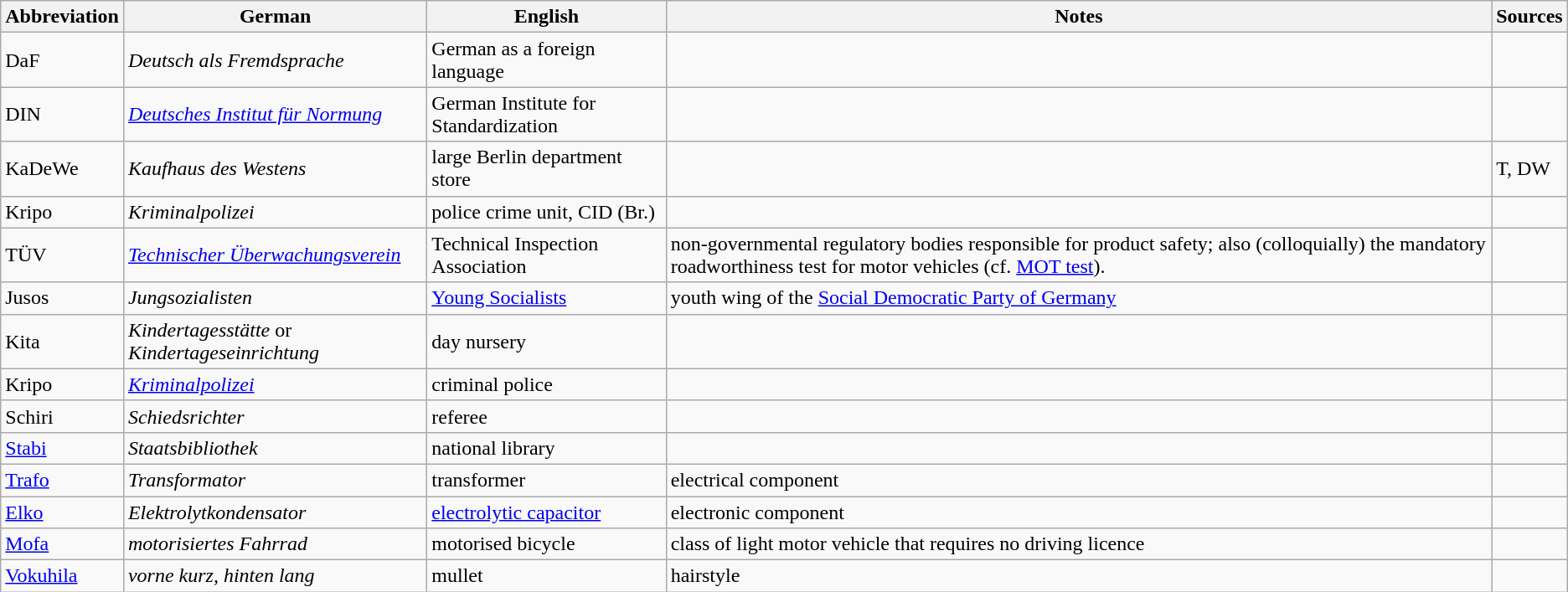<table class="wikitable sortable">
<tr>
<th>Abbreviation</th>
<th>German</th>
<th>English</th>
<th>Notes</th>
<th>Sources</th>
</tr>
<tr>
<td>DaF</td>
<td><em>Deutsch als Fremdsprache</em></td>
<td>German as a foreign language</td>
<td></td>
<td></td>
</tr>
<tr>
<td>DIN</td>
<td><em><a href='#'>Deutsches Institut für Normung</a></em></td>
<td>German Institute for Standardization</td>
<td></td>
<td></td>
</tr>
<tr>
<td>KaDeWe</td>
<td><em>Kaufhaus des Westens</em></td>
<td>large Berlin department store</td>
<td></td>
<td>T, DW</td>
</tr>
<tr>
<td>Kripo</td>
<td><em>Kriminalpolizei</em></td>
<td>police crime unit, CID (Br.)</td>
<td></td>
<td></td>
</tr>
<tr>
<td>TÜV</td>
<td><em><a href='#'>Technischer Überwachungsverein</a></em></td>
<td>Technical Inspection Association</td>
<td>non-governmental regulatory bodies responsible for product safety; also (colloquially) the mandatory roadworthiness test for motor vehicles (cf. <a href='#'>MOT test</a>).</td>
<td></td>
</tr>
<tr>
<td>Jusos</td>
<td><em>Jungsozialisten</em></td>
<td><a href='#'>Young Socialists</a></td>
<td>youth wing of the <a href='#'>Social Democratic Party of Germany</a></td>
<td></td>
</tr>
<tr>
<td>Kita</td>
<td><em>Kindertagesstätte</em> or <em>Kindertageseinrichtung</em></td>
<td>day nursery</td>
<td></td>
<td></td>
</tr>
<tr>
<td>Kripo</td>
<td><em><a href='#'>Kriminalpolizei</a></em></td>
<td>criminal police</td>
<td></td>
<td></td>
</tr>
<tr>
<td>Schiri</td>
<td><em>Schiedsrichter</em></td>
<td>referee</td>
<td></td>
<td></td>
</tr>
<tr>
<td><a href='#'>Stabi</a></td>
<td><em>Staatsbibliothek</em></td>
<td>national library</td>
<td></td>
<td></td>
</tr>
<tr>
<td><a href='#'>Trafo</a></td>
<td><em>Transformator</em></td>
<td>transformer</td>
<td>electrical component</td>
<td></td>
</tr>
<tr>
<td><a href='#'>Elko</a></td>
<td><em>Elektrolytkondensator</em></td>
<td><a href='#'>electrolytic capacitor</a></td>
<td>electronic component</td>
<td></td>
</tr>
<tr>
<td><a href='#'>Mofa</a></td>
<td><em>motorisiertes Fahrrad</em></td>
<td>motorised bicycle</td>
<td>class of light motor vehicle that requires no driving licence</td>
<td></td>
</tr>
<tr>
<td><a href='#'>Vokuhila</a></td>
<td><em>vorne kurz, hinten lang</em></td>
<td>mullet</td>
<td>hairstyle</td>
<td></td>
</tr>
</table>
